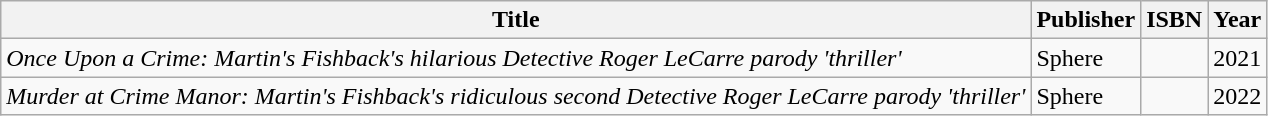<table class="wikitable">
<tr>
<th>Title</th>
<th>Publisher</th>
<th>ISBN</th>
<th>Year</th>
</tr>
<tr>
<td><em>Once Upon a Crime: Martin's Fishback's hilarious Detective Roger LeCarre parody 'thriller' </em></td>
<td>Sphere</td>
<td> </td>
<td>2021</td>
</tr>
<tr>
<td><em>Murder at Crime Manor: Martin's Fishback's ridiculous second Detective Roger LeCarre parody 'thriller' </em></td>
<td>Sphere</td>
<td></td>
<td>2022</td>
</tr>
</table>
